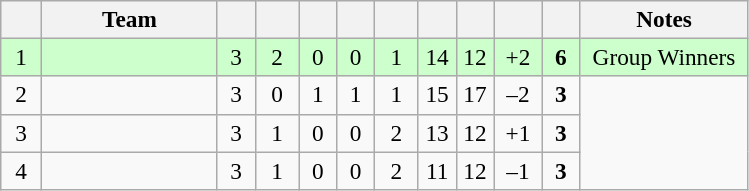<table class="wikitable" style="text-align: center; font-size: 97%;">
<tr>
<th width="20"></th>
<th width="110">Team</th>
<th width="18"></th>
<th width="22"></th>
<th width="18"></th>
<th width="18"></th>
<th width="22"></th>
<th width="18"></th>
<th width="18"></th>
<th width="25"></th>
<th width="18"></th>
<th width="105">Notes</th>
</tr>
<tr style="background-color: #ccffcc;">
<td>1</td>
<td align=left></td>
<td>3</td>
<td>2</td>
<td>0</td>
<td>0</td>
<td>1</td>
<td>14</td>
<td>12</td>
<td>+2</td>
<td><strong>6</strong></td>
<td>Group Winners</td>
</tr>
<tr>
<td>2</td>
<td align=left></td>
<td>3</td>
<td>0</td>
<td>1</td>
<td>1</td>
<td>1</td>
<td>15</td>
<td>17</td>
<td>–2</td>
<td><strong>3</strong></td>
<td rowspan="3"></td>
</tr>
<tr>
<td>3</td>
<td align=left></td>
<td>3</td>
<td>1</td>
<td>0</td>
<td>0</td>
<td>2</td>
<td>13</td>
<td>12</td>
<td>+1</td>
<td><strong>3</strong></td>
</tr>
<tr>
<td>4</td>
<td align=left></td>
<td>3</td>
<td>1</td>
<td>0</td>
<td>0</td>
<td>2</td>
<td>11</td>
<td>12</td>
<td>–1</td>
<td><strong>3</strong></td>
</tr>
</table>
